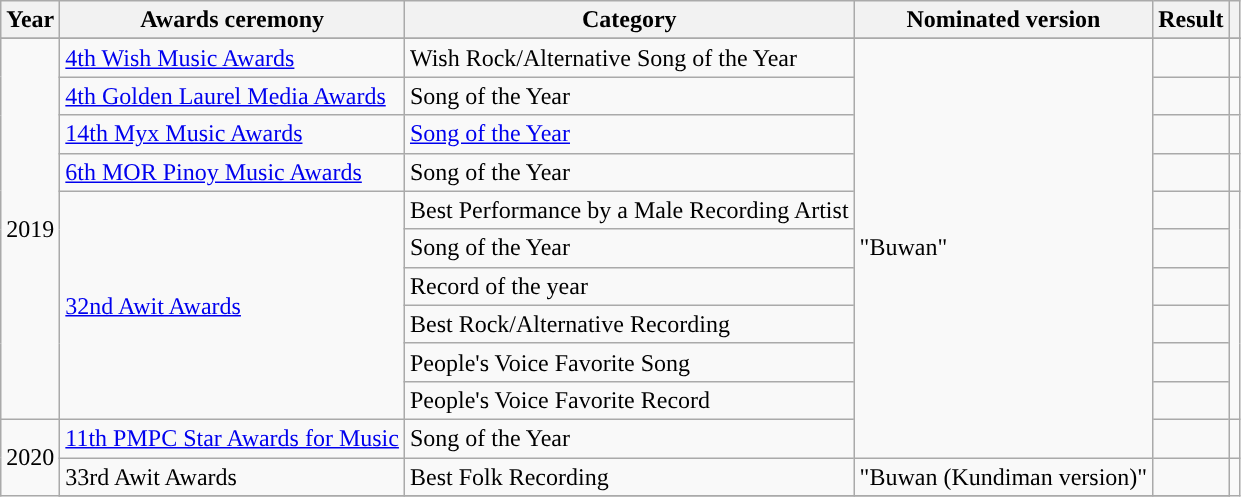<table class="wikitable sortable">
<tr>
<th>Year</th>
<th>Awards ceremony</th>
<th>Category</th>
<th>Nominated version</th>
<th>Result</th>
<th class="unsortable"></th>
</tr>
<tr>
</tr>
<tr>
<td rowspan="10" style="text-align: center;">2019</td>
<td><a href='#'>4th Wish Music Awards</a></td>
<td>Wish Rock/Alternative Song of the Year</td>
<td rowspan="11">"Buwan"</td>
<td></td>
<td style="text-align:center;"></td>
</tr>
<tr>
<td><a href='#'>4th Golden Laurel Media Awards</a></td>
<td>Song of the Year</td>
<td></td>
<td style="text-align:center;"></td>
</tr>
<tr>
<td><a href='#'>14th Myx Music Awards</a></td>
<td><a href='#'>Song of the Year</a></td>
<td></td>
<td style="text-align:center;"></td>
</tr>
<tr>
<td><a href='#'>6th MOR Pinoy Music Awards</a></td>
<td>Song of the Year</td>
<td></td>
<td style="text-align:center;"></td>
</tr>
<tr>
<td rowspan="6"><a href='#'>32nd Awit Awards</a></td>
<td>Best Performance by a Male Recording Artist</td>
<td></td>
<td rowspan="6" style="text-align:center;"></td>
</tr>
<tr>
<td>Song of the Year</td>
<td></td>
</tr>
<tr>
<td>Record of the year</td>
<td></td>
</tr>
<tr>
<td>Best Rock/Alternative Recording</td>
<td></td>
</tr>
<tr>
<td>People's Voice Favorite Song</td>
<td></td>
</tr>
<tr>
<td>People's Voice Favorite Record</td>
<td></td>
</tr>
<tr>
<td rowspan="4" style="text-align: center;">2020</td>
<td><a href='#'>11th PMPC Star Awards for Music</a></td>
<td>Song of the Year</td>
<td></td>
<td style="text-align:center;"></td>
</tr>
<tr>
<td>33rd Awit Awards</td>
<td>Best Folk Recording</td>
<td>"Buwan (Kundiman version)"</td>
<td></td>
<td style="text-align:center;" rowspan=3></td>
</tr>
<tr>
</tr>
</table>
